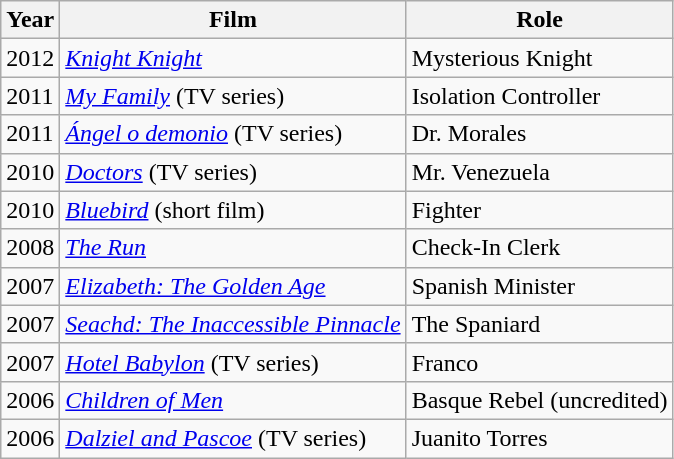<table class="wikitable sortable">
<tr>
<th>Year</th>
<th>Film</th>
<th>Role</th>
</tr>
<tr>
<td>2012</td>
<td><em><a href='#'>Knight Knight</a></em></td>
<td>Mysterious Knight</td>
</tr>
<tr>
<td>2011</td>
<td><em><a href='#'>My Family</a></em> (TV series)</td>
<td>Isolation Controller</td>
</tr>
<tr>
<td>2011</td>
<td><em><a href='#'>Ángel o demonio</a></em> (TV series)</td>
<td>Dr. Morales</td>
</tr>
<tr>
<td>2010</td>
<td><em><a href='#'>Doctors</a></em> (TV series)</td>
<td>Mr. Venezuela</td>
</tr>
<tr>
<td>2010</td>
<td><em><a href='#'>Bluebird</a></em> (short film)</td>
<td>Fighter</td>
</tr>
<tr>
<td>2008</td>
<td><em><a href='#'>The Run</a></em></td>
<td>Check-In Clerk</td>
</tr>
<tr>
<td>2007</td>
<td><em><a href='#'>Elizabeth: The Golden Age</a></em></td>
<td>Spanish Minister</td>
</tr>
<tr>
<td>2007</td>
<td><em><a href='#'>Seachd: The Inaccessible Pinnacle</a></em></td>
<td>The Spaniard</td>
</tr>
<tr>
<td>2007</td>
<td><em><a href='#'>Hotel Babylon</a></em> (TV series)</td>
<td>Franco</td>
</tr>
<tr>
<td>2006</td>
<td><em><a href='#'>Children of Men</a></em></td>
<td>Basque Rebel (uncredited)</td>
</tr>
<tr>
<td>2006</td>
<td><em><a href='#'>Dalziel and Pascoe</a></em> (TV series)</td>
<td>Juanito Torres</td>
</tr>
</table>
